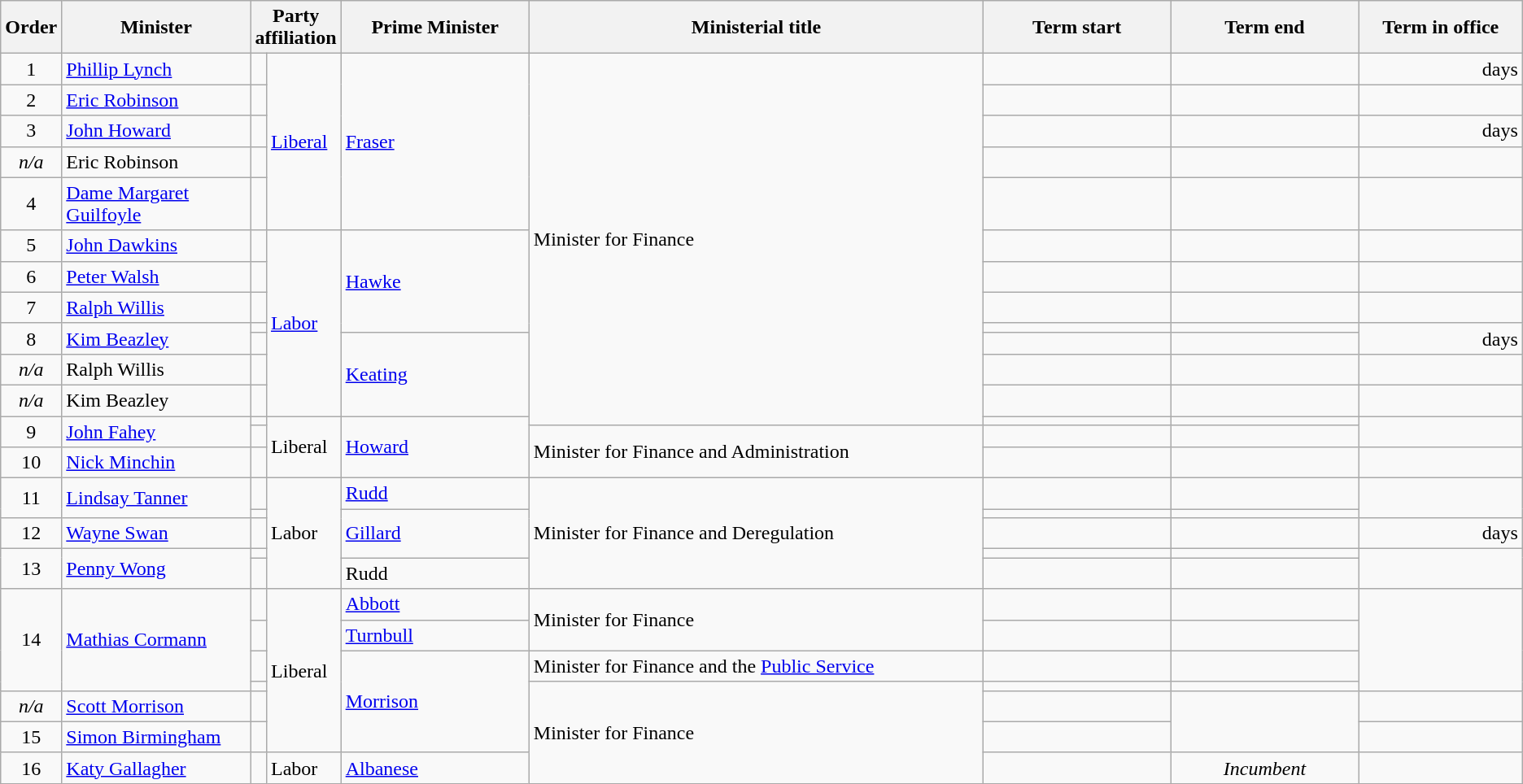<table class="wikitable">
<tr>
<th width=5>Order</th>
<th width=150>Minister</th>
<th width=75 colspan="2">Party affiliation</th>
<th width=150>Prime Minister</th>
<th width=375>Ministerial title</th>
<th width=150>Term start</th>
<th width=150>Term end</th>
<th width=130>Term in office</th>
</tr>
<tr>
<td align=center>1</td>
<td><a href='#'>Phillip Lynch</a></td>
<td> </td>
<td rowspan="5"><a href='#'>Liberal</a></td>
<td rowspan="5"><a href='#'>Fraser</a></td>
<td rowspan ="13">Minister for Finance</td>
<td align=center></td>
<td align=center></td>
<td align=right> days</td>
</tr>
<tr>
<td align=center>2</td>
<td><a href='#'>Eric Robinson</a></td>
<td></td>
<td align=center></td>
<td align=center></td>
<td align=right></td>
</tr>
<tr>
<td align=center>3</td>
<td><a href='#'>John Howard</a></td>
<td></td>
<td align=center></td>
<td align=center></td>
<td align=right> days</td>
</tr>
<tr>
<td align=center><em>n/a</em></td>
<td>Eric Robinson</td>
<td></td>
<td align=center></td>
<td align=center></td>
<td align=right></td>
</tr>
<tr>
<td align=center>4</td>
<td><a href='#'>Dame Margaret Guilfoyle</a></td>
<td></td>
<td align=center></td>
<td align=center></td>
<td align=right></td>
</tr>
<tr>
<td align=center>5</td>
<td><a href='#'>John Dawkins</a></td>
<td></td>
<td rowspan="7"><a href='#'>Labor</a></td>
<td rowspan="4"><a href='#'>Hawke</a></td>
<td align=center></td>
<td align=center></td>
<td align=right></td>
</tr>
<tr>
<td align=center>6</td>
<td><a href='#'>Peter Walsh</a></td>
<td></td>
<td align=center></td>
<td align=center></td>
<td align=right></td>
</tr>
<tr>
<td align=center>7</td>
<td><a href='#'>Ralph Willis</a></td>
<td></td>
<td align=center></td>
<td align=center></td>
<td align=right></td>
</tr>
<tr>
<td rowspan=2 align=center>8</td>
<td rowspan="2"><a href='#'>Kim Beazley</a></td>
<td></td>
<td align=center></td>
<td align=center></td>
<td rowspan=2 align=right> days</td>
</tr>
<tr>
<td></td>
<td rowspan ="3"><a href='#'>Keating</a></td>
<td align=center></td>
<td align=center></td>
</tr>
<tr>
<td align=center><em>n/a</em></td>
<td>Ralph Willis</td>
<td></td>
<td align=center></td>
<td align=center></td>
<td align=right></td>
</tr>
<tr>
<td align=center><em>n/a</em></td>
<td>Kim Beazley</td>
<td></td>
<td align=center></td>
<td align=center></td>
<td align=right></td>
</tr>
<tr>
<td rowspan=2 align=center>9</td>
<td rowspan="2"><a href='#'>John Fahey</a></td>
<td></td>
<td rowspan="3">Liberal</td>
<td rowspan="3"><a href='#'>Howard</a></td>
<td align=center></td>
<td align=center></td>
<td rowspan=2 align=right></td>
</tr>
<tr>
<td></td>
<td rowspan="2">Minister for Finance and Administration</td>
<td align=center></td>
<td align=center></td>
</tr>
<tr>
<td align=center>10</td>
<td><a href='#'>Nick Minchin</a></td>
<td></td>
<td align=center></td>
<td align=center></td>
<td align=right></td>
</tr>
<tr>
<td rowspan=2 align=center>11</td>
<td rowspan="2"><a href='#'>Lindsay Tanner</a></td>
<td></td>
<td rowspan=5>Labor</td>
<td><a href='#'>Rudd</a></td>
<td rowspan=5>Minister for Finance and Deregulation</td>
<td align=center></td>
<td align=center></td>
<td rowspan=2 align=right></td>
</tr>
<tr>
<td></td>
<td rowspan="3"><a href='#'>Gillard</a></td>
<td align=center></td>
<td align=center></td>
</tr>
<tr>
<td align=center>12</td>
<td><a href='#'>Wayne Swan</a></td>
<td></td>
<td align=center></td>
<td align=center></td>
<td align=right> days</td>
</tr>
<tr>
<td rowspan=2 align=center>13</td>
<td rowspan=2><a href='#'>Penny Wong</a></td>
<td></td>
<td align=center></td>
<td align=center></td>
<td rowspan=2 align=right></td>
</tr>
<tr>
<td></td>
<td>Rudd</td>
<td align=center></td>
<td align=center></td>
</tr>
<tr>
<td rowspan=4 align=center>14</td>
<td rowspan=4><a href='#'>Mathias Cormann</a></td>
<td></td>
<td rowspan=6>Liberal</td>
<td><a href='#'>Abbott</a></td>
<td rowspan=2>Minister for Finance</td>
<td align=center></td>
<td align=center></td>
<td rowspan=4 align=right><strong></strong></td>
</tr>
<tr>
<td></td>
<td><a href='#'>Turnbull</a></td>
<td align=center></td>
<td align=center></td>
</tr>
<tr>
<td></td>
<td rowspan="4"><a href='#'>Morrison</a></td>
<td>Minister for Finance and the <a href='#'>Public Service</a></td>
<td align=center></td>
<td align=center></td>
</tr>
<tr>
<td></td>
<td rowspan="4">Minister for Finance</td>
<td align=center></td>
<td align=center></td>
</tr>
<tr>
<td align=center><em>n/a</em></td>
<td><a href='#'>Scott Morrison</a></td>
<td></td>
<td align="center"></td>
<td rowspan=2 align="center"></td>
<td align="right"></td>
</tr>
<tr>
<td align="center">15</td>
<td><a href='#'>Simon Birmingham</a></td>
<td></td>
<td align="center"></td>
<td align="right"></td>
</tr>
<tr>
<td align="center">16</td>
<td><a href='#'>Katy Gallagher</a></td>
<td></td>
<td>Labor</td>
<td><a href='#'>Albanese</a></td>
<td align="center"></td>
<td align="center"><em>Incumbent</em></td>
<td align="right"></td>
</tr>
</table>
